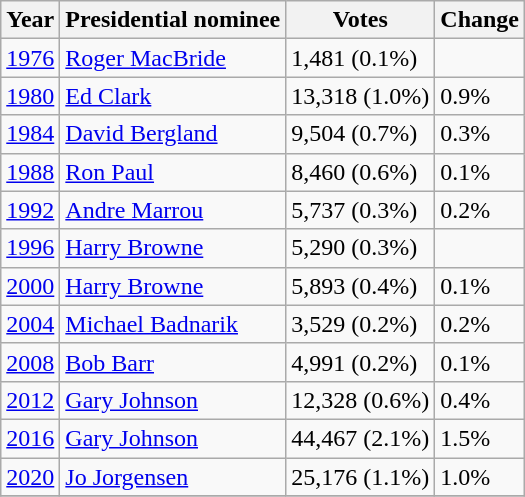<table class="wikitable">
<tr>
<th>Year</th>
<th>Presidential nominee</th>
<th>Votes</th>
<th>Change</th>
</tr>
<tr>
<td><a href='#'>1976</a></td>
<td><a href='#'>Roger MacBride</a></td>
<td>1,481 (0.1%)</td>
<td></td>
</tr>
<tr>
<td><a href='#'>1980</a></td>
<td><a href='#'>Ed Clark</a></td>
<td>13,318 (1.0%)</td>
<td> 0.9%</td>
</tr>
<tr>
<td><a href='#'>1984</a></td>
<td><a href='#'>David Bergland</a></td>
<td>9,504 (0.7%)</td>
<td> 0.3%</td>
</tr>
<tr>
<td><a href='#'>1988</a></td>
<td><a href='#'>Ron Paul</a></td>
<td>8,460 (0.6%)</td>
<td> 0.1%</td>
</tr>
<tr>
<td><a href='#'>1992</a></td>
<td><a href='#'>Andre Marrou</a></td>
<td>5,737 (0.3%)</td>
<td> 0.2%</td>
</tr>
<tr>
<td><a href='#'>1996</a></td>
<td><a href='#'>Harry Browne</a></td>
<td>5,290 (0.3%)</td>
<td></td>
</tr>
<tr>
<td><a href='#'>2000</a></td>
<td><a href='#'>Harry Browne</a></td>
<td>5,893  (0.4%)</td>
<td> 0.1%</td>
</tr>
<tr>
<td><a href='#'>2004</a></td>
<td><a href='#'>Michael Badnarik</a></td>
<td>3,529 (0.2%)</td>
<td> 0.2%</td>
</tr>
<tr>
<td><a href='#'>2008</a></td>
<td><a href='#'>Bob Barr</a></td>
<td>4,991 (0.2%)</td>
<td> 0.1%</td>
</tr>
<tr>
<td><a href='#'>2012</a></td>
<td><a href='#'>Gary Johnson</a></td>
<td>12,328 (0.6%)</td>
<td> 0.4%</td>
</tr>
<tr>
<td><a href='#'>2016</a></td>
<td><a href='#'>Gary Johnson</a></td>
<td>44,467 (2.1%)</td>
<td> 1.5%</td>
</tr>
<tr>
<td><a href='#'>2020</a></td>
<td><a href='#'>Jo Jorgensen</a></td>
<td>25,176 (1.1%)</td>
<td> 1.0%</td>
</tr>
<tr>
</tr>
</table>
